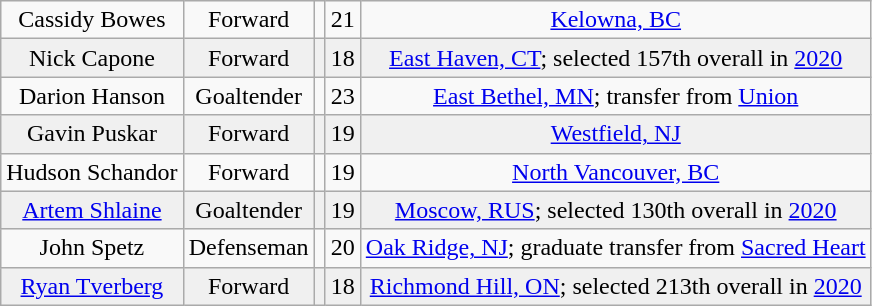<table class="wikitable">
<tr align="center" bgcolor="">
<td>Cassidy Bowes</td>
<td>Forward</td>
<td></td>
<td>21</td>
<td><a href='#'>Kelowna, BC</a></td>
</tr>
<tr align="center" bgcolor="f0f0f0">
<td>Nick Capone</td>
<td>Forward</td>
<td></td>
<td>18</td>
<td><a href='#'>East Haven, CT</a>; selected 157th overall in <a href='#'>2020</a></td>
</tr>
<tr align="center" bgcolor="">
<td>Darion Hanson</td>
<td>Goaltender</td>
<td></td>
<td>23</td>
<td><a href='#'>East Bethel, MN</a>; transfer from <a href='#'>Union</a></td>
</tr>
<tr align="center" bgcolor="f0f0f0">
<td>Gavin Puskar</td>
<td>Forward</td>
<td></td>
<td>19</td>
<td><a href='#'>Westfield, NJ</a></td>
</tr>
<tr align="center" bgcolor="">
<td>Hudson Schandor</td>
<td>Forward</td>
<td></td>
<td>19</td>
<td><a href='#'>North Vancouver, BC</a></td>
</tr>
<tr align="center" bgcolor="f0f0f0">
<td><a href='#'>Artem Shlaine</a></td>
<td>Goaltender</td>
<td></td>
<td>19</td>
<td><a href='#'>Moscow, RUS</a>; selected 130th overall in <a href='#'>2020</a></td>
</tr>
<tr align="center" bgcolor="">
<td>John Spetz</td>
<td>Defenseman</td>
<td></td>
<td>20</td>
<td><a href='#'>Oak Ridge, NJ</a>; graduate transfer from <a href='#'>Sacred Heart</a></td>
</tr>
<tr align="center" bgcolor="f0f0f0">
<td><a href='#'>Ryan Tverberg</a></td>
<td>Forward</td>
<td></td>
<td>18</td>
<td><a href='#'>Richmond Hill, ON</a>; selected 213th overall in <a href='#'>2020</a></td>
</tr>
</table>
